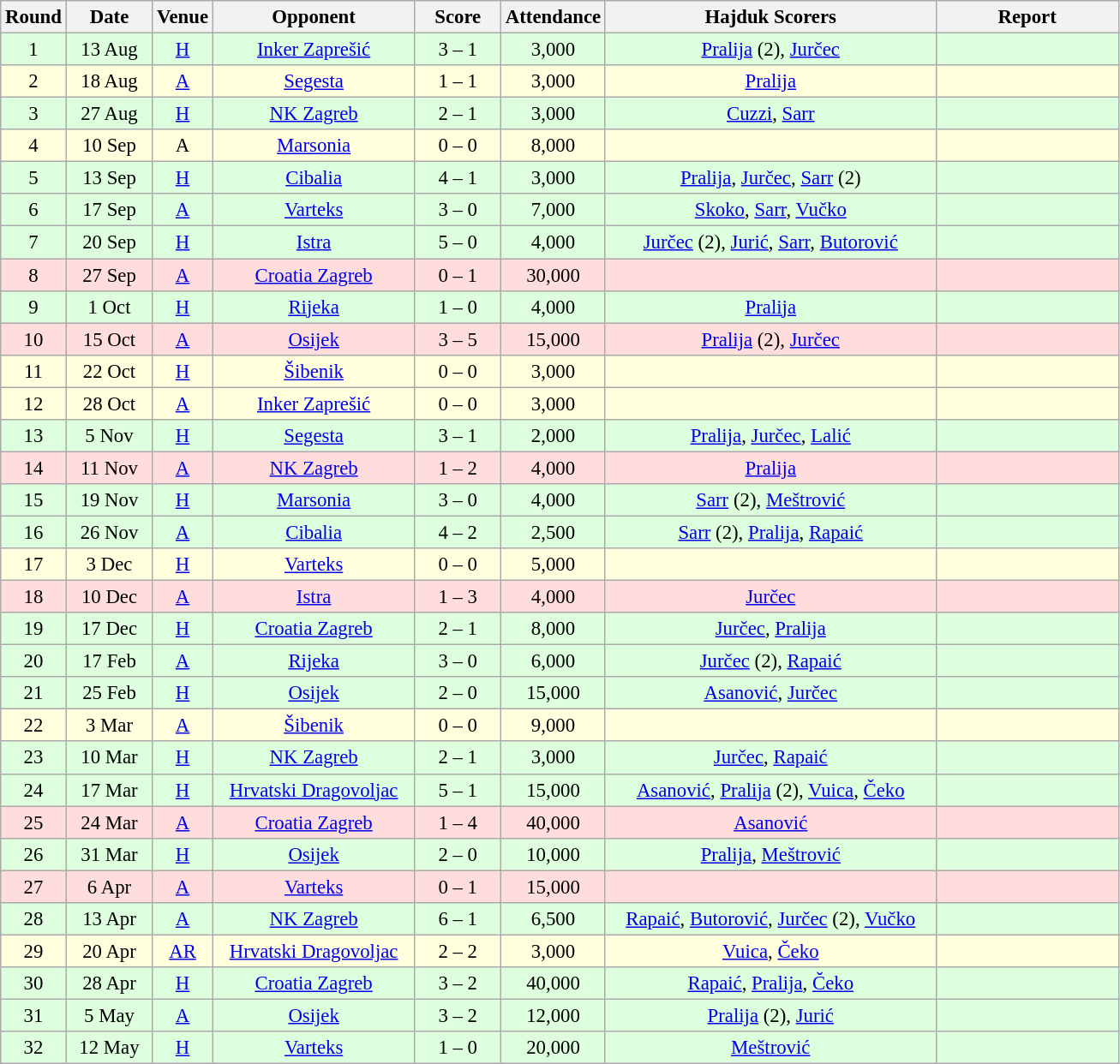<table class="wikitable sortable" style="text-align: center; font-size:95%;">
<tr>
<th width="30">Round</th>
<th width="60">Date</th>
<th width="20">Venue</th>
<th width="150">Opponent</th>
<th width="60">Score</th>
<th width="40">Attendance</th>
<th width="250">Hajduk Scorers</th>
<th width="135" class="unsortable">Report</th>
</tr>
<tr bgcolor="#ddffdd">
<td>1</td>
<td>13 Aug</td>
<td><a href='#'>H</a></td>
<td><a href='#'>Inker Zaprešić</a></td>
<td>3 – 1</td>
<td>3,000</td>
<td><a href='#'>Pralija</a> (2), <a href='#'>Jurčec</a></td>
<td></td>
</tr>
<tr bgcolor="#ffffdd">
<td>2</td>
<td>18 Aug</td>
<td><a href='#'>A</a></td>
<td><a href='#'>Segesta</a></td>
<td>1 – 1</td>
<td>3,000</td>
<td><a href='#'>Pralija</a></td>
<td></td>
</tr>
<tr bgcolor="#ddffdd">
<td>3</td>
<td>27 Aug</td>
<td><a href='#'>H</a></td>
<td><a href='#'>NK Zagreb</a></td>
<td>2 – 1</td>
<td>3,000</td>
<td><a href='#'>Cuzzi</a>, <a href='#'>Sarr</a></td>
<td></td>
</tr>
<tr bgcolor="#ffffdd">
<td>4</td>
<td>10 Sep</td>
<td>A</td>
<td><a href='#'>Marsonia</a></td>
<td>0 – 0</td>
<td>8,000</td>
<td></td>
<td></td>
</tr>
<tr bgcolor="#ddffdd">
<td>5</td>
<td>13 Sep</td>
<td><a href='#'>H</a></td>
<td><a href='#'>Cibalia</a></td>
<td>4 – 1</td>
<td>3,000</td>
<td><a href='#'>Pralija</a>, <a href='#'>Jurčec</a>, <a href='#'>Sarr</a> (2)</td>
<td></td>
</tr>
<tr bgcolor="#ddffdd">
<td>6</td>
<td>17 Sep</td>
<td><a href='#'>A</a></td>
<td><a href='#'>Varteks</a></td>
<td>3 – 0</td>
<td>7,000</td>
<td><a href='#'>Skoko</a>, <a href='#'>Sarr</a>, <a href='#'>Vučko</a></td>
<td></td>
</tr>
<tr bgcolor="#ddffdd">
<td>7</td>
<td>20 Sep</td>
<td><a href='#'>H</a></td>
<td><a href='#'>Istra</a></td>
<td>5 – 0</td>
<td>4,000</td>
<td><a href='#'>Jurčec</a> (2), <a href='#'>Jurić</a>, <a href='#'>Sarr</a>, <a href='#'>Butorović</a></td>
<td></td>
</tr>
<tr bgcolor="#ffdddd">
<td>8</td>
<td>27 Sep</td>
<td><a href='#'>A</a></td>
<td><a href='#'>Croatia Zagreb</a></td>
<td>0 – 1</td>
<td>30,000</td>
<td></td>
<td></td>
</tr>
<tr bgcolor="#ddffdd">
<td>9</td>
<td>1 Oct</td>
<td><a href='#'>H</a></td>
<td><a href='#'>Rijeka</a></td>
<td>1 – 0</td>
<td>4,000</td>
<td><a href='#'>Pralija</a></td>
<td></td>
</tr>
<tr bgcolor="#ffdddd">
<td>10</td>
<td>15 Oct</td>
<td><a href='#'>A</a></td>
<td><a href='#'>Osijek</a></td>
<td>3 – 5</td>
<td>15,000</td>
<td><a href='#'>Pralija</a> (2), <a href='#'>Jurčec</a></td>
<td></td>
</tr>
<tr bgcolor="#ffffdd">
<td>11</td>
<td>22 Oct</td>
<td><a href='#'>H</a></td>
<td><a href='#'>Šibenik</a></td>
<td>0 – 0</td>
<td>3,000</td>
<td></td>
<td></td>
</tr>
<tr bgcolor="#ffffdd">
<td>12</td>
<td>28 Oct</td>
<td><a href='#'>A</a></td>
<td><a href='#'>Inker Zaprešić</a></td>
<td>0 – 0</td>
<td>3,000</td>
<td></td>
<td></td>
</tr>
<tr bgcolor="#ddffdd">
<td>13</td>
<td>5 Nov</td>
<td><a href='#'>H</a></td>
<td><a href='#'>Segesta</a></td>
<td>3 – 1</td>
<td>2,000</td>
<td><a href='#'>Pralija</a>, <a href='#'>Jurčec</a>, <a href='#'>Lalić</a></td>
<td></td>
</tr>
<tr bgcolor="#ffdddd">
<td>14</td>
<td>11 Nov</td>
<td><a href='#'>A</a></td>
<td><a href='#'>NK Zagreb</a></td>
<td>1 – 2</td>
<td>4,000</td>
<td><a href='#'>Pralija</a></td>
<td></td>
</tr>
<tr bgcolor="#ddffdd">
<td>15</td>
<td>19 Nov</td>
<td><a href='#'>H</a></td>
<td><a href='#'>Marsonia</a></td>
<td>3 – 0</td>
<td>4,000</td>
<td><a href='#'>Sarr</a> (2), <a href='#'>Meštrović</a></td>
<td></td>
</tr>
<tr bgcolor="#ddffdd">
<td>16</td>
<td>26 Nov</td>
<td><a href='#'>A</a></td>
<td><a href='#'>Cibalia</a></td>
<td>4 – 2</td>
<td>2,500</td>
<td><a href='#'>Sarr</a> (2), <a href='#'>Pralija</a>, <a href='#'>Rapaić</a></td>
<td></td>
</tr>
<tr bgcolor="#ffffdd">
<td>17</td>
<td>3 Dec</td>
<td><a href='#'>H</a></td>
<td><a href='#'>Varteks</a></td>
<td>0 – 0</td>
<td>5,000</td>
<td></td>
<td></td>
</tr>
<tr bgcolor="#ffdddd">
<td>18</td>
<td>10 Dec</td>
<td><a href='#'>A</a></td>
<td><a href='#'>Istra</a></td>
<td>1 – 3</td>
<td>4,000</td>
<td><a href='#'>Jurčec</a></td>
<td></td>
</tr>
<tr bgcolor="#ddffdd">
<td>19</td>
<td>17 Dec</td>
<td><a href='#'>H</a></td>
<td><a href='#'>Croatia Zagreb</a></td>
<td>2 – 1</td>
<td>8,000</td>
<td><a href='#'>Jurčec</a>, <a href='#'>Pralija</a></td>
<td></td>
</tr>
<tr bgcolor="#ddffdd">
<td>20</td>
<td>17 Feb</td>
<td><a href='#'>A</a></td>
<td><a href='#'>Rijeka</a></td>
<td>3 – 0</td>
<td>6,000</td>
<td><a href='#'>Jurčec</a> (2), <a href='#'>Rapaić</a></td>
<td></td>
</tr>
<tr bgcolor="#ddffdd">
<td>21</td>
<td>25 Feb</td>
<td><a href='#'>H</a></td>
<td><a href='#'>Osijek</a></td>
<td>2 – 0</td>
<td>15,000</td>
<td><a href='#'>Asanović</a>, <a href='#'>Jurčec</a></td>
<td></td>
</tr>
<tr bgcolor="#ffffdd">
<td>22</td>
<td>3 Mar</td>
<td><a href='#'>A</a></td>
<td><a href='#'>Šibenik</a></td>
<td>0 – 0</td>
<td>9,000</td>
<td></td>
<td></td>
</tr>
<tr bgcolor="#ddffdd">
<td>23</td>
<td>10 Mar</td>
<td><a href='#'>H</a></td>
<td><a href='#'>NK Zagreb</a></td>
<td>2 – 1</td>
<td>3,000</td>
<td><a href='#'>Jurčec</a>, <a href='#'>Rapaić</a></td>
<td></td>
</tr>
<tr bgcolor="#ddffdd">
<td>24</td>
<td>17 Mar</td>
<td><a href='#'>H</a></td>
<td><a href='#'>Hrvatski Dragovoljac</a></td>
<td>5 – 1</td>
<td>15,000</td>
<td><a href='#'>Asanović</a>, <a href='#'>Pralija</a> (2), <a href='#'>Vuica</a>, <a href='#'>Čeko</a></td>
<td></td>
</tr>
<tr bgcolor="#ffdddd">
<td>25</td>
<td>24 Mar</td>
<td><a href='#'>A</a></td>
<td><a href='#'>Croatia Zagreb</a></td>
<td>1 – 4</td>
<td>40,000</td>
<td><a href='#'>Asanović</a></td>
<td></td>
</tr>
<tr bgcolor="#ddffdd">
<td>26</td>
<td>31 Mar</td>
<td><a href='#'>H</a></td>
<td><a href='#'>Osijek</a></td>
<td>2 – 0</td>
<td>10,000</td>
<td><a href='#'>Pralija</a>, <a href='#'>Meštrović</a></td>
<td></td>
</tr>
<tr bgcolor="#ffdddd">
<td>27</td>
<td>6 Apr</td>
<td><a href='#'>A</a></td>
<td><a href='#'>Varteks</a></td>
<td>0 – 1</td>
<td>15,000</td>
<td></td>
<td></td>
</tr>
<tr bgcolor="#ddffdd">
<td>28</td>
<td>13 Apr</td>
<td><a href='#'>A</a></td>
<td><a href='#'>NK Zagreb</a></td>
<td>6 – 1</td>
<td>6,500</td>
<td><a href='#'>Rapaić</a>, <a href='#'>Butorović</a>, <a href='#'>Jurčec</a> (2), <a href='#'>Vučko</a></td>
<td></td>
</tr>
<tr bgcolor="#ffffdd">
<td>29</td>
<td>20 Apr</td>
<td><a href='#'>AR</a></td>
<td><a href='#'>Hrvatski Dragovoljac</a></td>
<td>2 – 2</td>
<td>3,000</td>
<td><a href='#'>Vuica</a>, <a href='#'>Čeko</a></td>
<td></td>
</tr>
<tr bgcolor="#ddffdd">
<td>30</td>
<td>28 Apr</td>
<td><a href='#'>H</a></td>
<td><a href='#'>Croatia Zagreb</a></td>
<td>3 – 2</td>
<td>40,000</td>
<td><a href='#'>Rapaić</a>, <a href='#'>Pralija</a>, <a href='#'>Čeko</a></td>
<td></td>
</tr>
<tr bgcolor="#ddffdd">
<td>31</td>
<td>5 May</td>
<td><a href='#'>A</a></td>
<td><a href='#'>Osijek</a></td>
<td>3 – 2</td>
<td>12,000</td>
<td><a href='#'>Pralija</a> (2), <a href='#'>Jurić</a></td>
<td></td>
</tr>
<tr bgcolor="#ddffdd">
<td>32</td>
<td>12 May</td>
<td><a href='#'>H</a></td>
<td><a href='#'>Varteks</a></td>
<td>1 – 0</td>
<td>20,000</td>
<td><a href='#'>Meštrović</a></td>
<td></td>
</tr>
</table>
